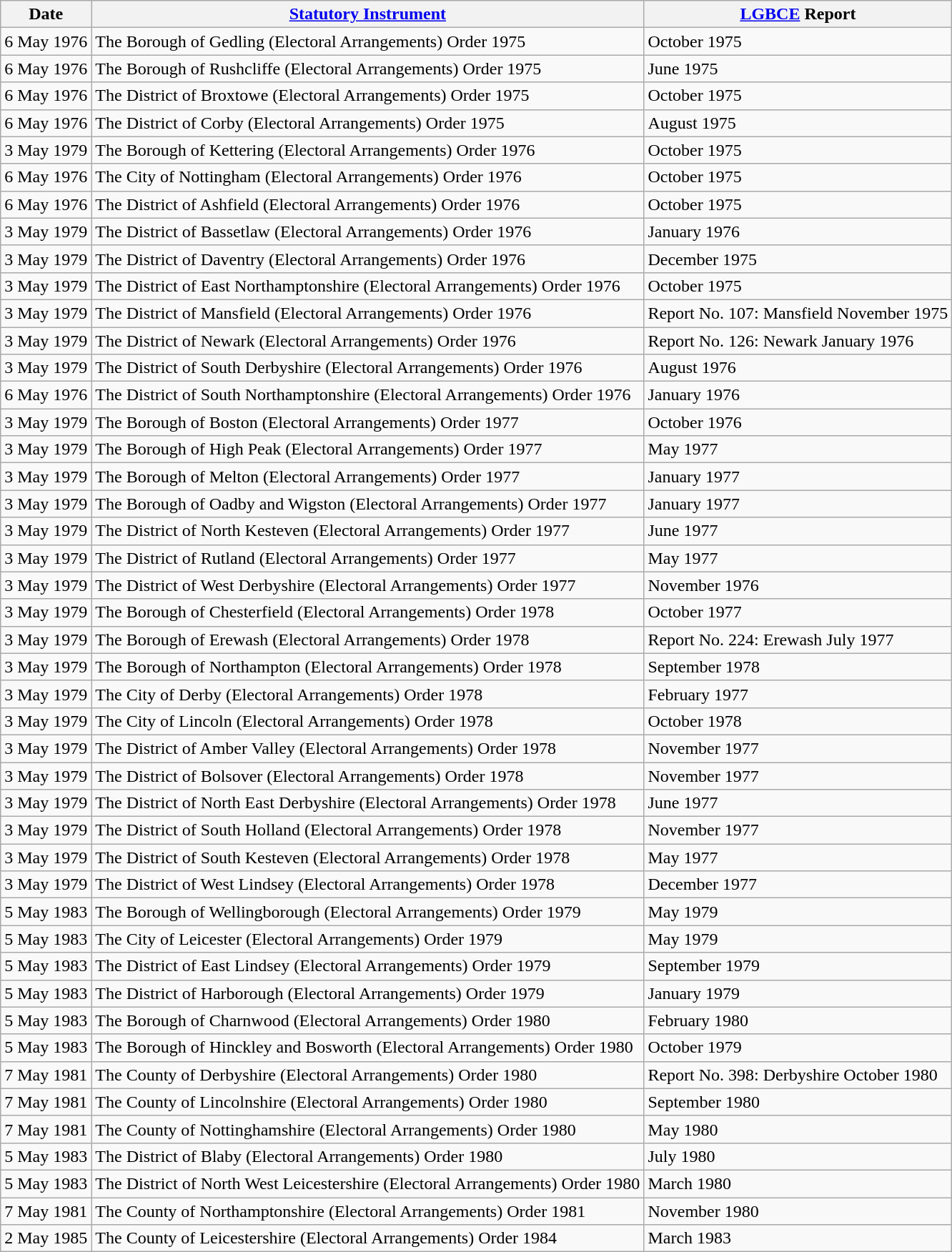<table class="wikitable sortable">
<tr>
<th>Date</th>
<th><a href='#'>Statutory Instrument</a></th>
<th><a href='#'>LGBCE</a> Report</th>
</tr>
<tr>
<td>6 May 1976</td>
<td>The Borough of Gedling (Electoral Arrangements) Order 1975</td>
<td> October 1975</td>
</tr>
<tr>
<td>6 May 1976</td>
<td>The Borough of Rushcliffe (Electoral Arrangements) Order 1975</td>
<td> June 1975</td>
</tr>
<tr>
<td>6 May 1976</td>
<td>The District of Broxtowe (Electoral Arrangements) Order 1975</td>
<td> October 1975</td>
</tr>
<tr>
<td>6 May 1976</td>
<td>The District of Corby (Electoral Arrangements) Order 1975</td>
<td> August 1975</td>
</tr>
<tr>
<td>3 May 1979</td>
<td>The Borough of Kettering (Electoral Arrangements) Order 1976</td>
<td> October 1975</td>
</tr>
<tr>
<td>6 May 1976</td>
<td>The City of Nottingham (Electoral Arrangements) Order 1976</td>
<td> October 1975</td>
</tr>
<tr>
<td>6 May 1976</td>
<td>The District of Ashfield (Electoral Arrangements) Order 1976</td>
<td> October 1975</td>
</tr>
<tr>
<td>3 May 1979</td>
<td>The District of Bassetlaw (Electoral Arrangements) Order 1976</td>
<td> January 1976</td>
</tr>
<tr>
<td>3 May 1979</td>
<td>The District of Daventry (Electoral Arrangements) Order 1976</td>
<td> December 1975</td>
</tr>
<tr>
<td>3 May 1979</td>
<td>The District of East Northamptonshire (Electoral Arrangements) Order 1976</td>
<td> October 1975</td>
</tr>
<tr>
<td>3 May 1979</td>
<td>The District of Mansfield (Electoral Arrangements) Order 1976</td>
<td>Report No. 107: Mansfield November 1975</td>
</tr>
<tr>
<td>3 May 1979</td>
<td>The District of Newark (Electoral Arrangements) Order 1976</td>
<td>Report No. 126: Newark January 1976</td>
</tr>
<tr>
<td>3 May 1979</td>
<td>The District of South Derbyshire (Electoral Arrangements) Order 1976</td>
<td> August 1976</td>
</tr>
<tr>
<td>6 May 1976</td>
<td>The District of South Northamptonshire (Electoral Arrangements) Order 1976</td>
<td> January 1976</td>
</tr>
<tr>
<td>3 May 1979</td>
<td>The Borough of Boston (Electoral Arrangements) Order 1977</td>
<td> October 1976</td>
</tr>
<tr>
<td>3 May 1979</td>
<td>The Borough of High Peak (Electoral Arrangements) Order 1977</td>
<td> May 1977</td>
</tr>
<tr>
<td>3 May 1979</td>
<td>The Borough of Melton (Electoral Arrangements) Order 1977</td>
<td> January 1977</td>
</tr>
<tr>
<td>3 May 1979</td>
<td>The Borough of Oadby and Wigston (Electoral Arrangements) Order 1977</td>
<td> January 1977</td>
</tr>
<tr>
<td>3 May 1979</td>
<td>The District of North Kesteven (Electoral Arrangements) Order 1977</td>
<td> June 1977</td>
</tr>
<tr>
<td>3 May 1979</td>
<td>The District of Rutland (Electoral Arrangements) Order 1977</td>
<td> May 1977</td>
</tr>
<tr>
<td>3 May 1979</td>
<td>The District of West Derbyshire (Electoral Arrangements) Order 1977</td>
<td> November 1976</td>
</tr>
<tr>
<td>3 May 1979</td>
<td>The Borough of Chesterfield (Electoral Arrangements) Order 1978</td>
<td> October 1977</td>
</tr>
<tr>
<td>3 May 1979</td>
<td>The Borough of Erewash (Electoral Arrangements) Order 1978</td>
<td>Report No. 224: Erewash July 1977</td>
</tr>
<tr>
<td>3 May 1979</td>
<td>The Borough of Northampton (Electoral Arrangements) Order 1978</td>
<td> September 1978</td>
</tr>
<tr>
<td>3 May 1979</td>
<td>The City of Derby (Electoral Arrangements) Order 1978</td>
<td> February 1977</td>
</tr>
<tr>
<td>3 May 1979</td>
<td>The City of Lincoln (Electoral Arrangements) Order 1978</td>
<td> October 1978</td>
</tr>
<tr>
<td>3 May 1979</td>
<td>The District of Amber Valley (Electoral Arrangements) Order 1978</td>
<td> November 1977</td>
</tr>
<tr>
<td>3 May 1979</td>
<td>The District of Bolsover (Electoral Arrangements) Order 1978</td>
<td> November 1977</td>
</tr>
<tr>
<td>3 May 1979</td>
<td>The District of North East Derbyshire (Electoral Arrangements) Order 1978</td>
<td> June 1977</td>
</tr>
<tr>
<td>3 May 1979</td>
<td>The District of South Holland (Electoral Arrangements) Order 1978</td>
<td> November 1977</td>
</tr>
<tr>
<td>3 May 1979</td>
<td>The District of South Kesteven (Electoral Arrangements) Order 1978</td>
<td> May 1977</td>
</tr>
<tr>
<td>3 May 1979</td>
<td>The District of West Lindsey (Electoral Arrangements) Order 1978</td>
<td> December 1977</td>
</tr>
<tr>
<td>5 May 1983</td>
<td>The Borough of Wellingborough (Electoral Arrangements) Order 1979</td>
<td> May 1979</td>
</tr>
<tr>
<td>5 May 1983</td>
<td>The City of Leicester (Electoral Arrangements) Order 1979</td>
<td> May 1979</td>
</tr>
<tr>
<td>5 May 1983</td>
<td>The District of East Lindsey (Electoral Arrangements) Order 1979</td>
<td> September 1979</td>
</tr>
<tr>
<td>5 May 1983</td>
<td>The District of Harborough (Electoral Arrangements) Order 1979</td>
<td> January 1979</td>
</tr>
<tr>
<td>5 May 1983</td>
<td>The Borough of Charnwood (Electoral Arrangements) Order 1980</td>
<td> February 1980</td>
</tr>
<tr>
<td>5 May 1983</td>
<td>The Borough of Hinckley and Bosworth (Electoral Arrangements) Order 1980</td>
<td> October 1979</td>
</tr>
<tr>
<td>7 May 1981</td>
<td>The County of Derbyshire (Electoral Arrangements) Order 1980</td>
<td>Report No. 398: Derbyshire October 1980</td>
</tr>
<tr>
<td>7 May 1981</td>
<td>The County of Lincolnshire (Electoral Arrangements) Order 1980</td>
<td> September 1980</td>
</tr>
<tr>
<td>7 May 1981</td>
<td>The County of Nottinghamshire (Electoral Arrangements) Order 1980</td>
<td> May 1980</td>
</tr>
<tr>
<td>5 May 1983</td>
<td>The District of Blaby (Electoral Arrangements) Order 1980</td>
<td> July 1980</td>
</tr>
<tr>
<td>5 May 1983</td>
<td>The District of North West Leicestershire (Electoral Arrangements) Order 1980</td>
<td> March 1980</td>
</tr>
<tr>
<td>7 May 1981</td>
<td>The County of Northamptonshire (Electoral Arrangements) Order 1981</td>
<td> November 1980</td>
</tr>
<tr>
<td>2 May 1985</td>
<td>The County of Leicestershire (Electoral Arrangements) Order 1984</td>
<td> March 1983</td>
</tr>
</table>
